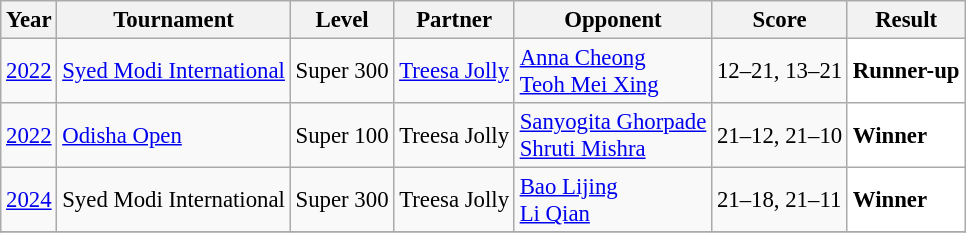<table class="sortable wikitable" style="font-size: 95%;">
<tr>
<th>Year</th>
<th>Tournament</th>
<th>Level</th>
<th>Partner</th>
<th>Opponent</th>
<th>Score</th>
<th>Result</th>
</tr>
<tr>
<td align="center"><a href='#'>2022</a></td>
<td align="left"><a href='#'>Syed Modi International</a></td>
<td align="left">Super 300</td>
<td align="left"> <a href='#'>Treesa Jolly</a></td>
<td align="left"> <a href='#'>Anna Cheong</a><br> <a href='#'>Teoh Mei Xing</a></td>
<td align="left">12–21, 13–21</td>
<td style="text-align:left; background:white"> <strong>Runner-up</strong></td>
</tr>
<tr>
<td align="center"><a href='#'>2022</a></td>
<td align="left"><a href='#'>Odisha Open</a></td>
<td align="left">Super 100</td>
<td align="left"> Treesa Jolly</td>
<td align="left"> <a href='#'>Sanyogita Ghorpade</a><br> <a href='#'>Shruti Mishra</a></td>
<td align="left">21–12, 21–10</td>
<td style="text-align:left; background:white"> <strong>Winner</strong></td>
</tr>
<tr>
<td align="center"><a href='#'>2024</a></td>
<td align="left">Syed Modi International</td>
<td align="left">Super 300</td>
<td align="left"> Treesa Jolly</td>
<td align="left"> <a href='#'>Bao Lijing</a><br> <a href='#'>Li Qian</a></td>
<td align="left">21–18, 21–11</td>
<td style="text-align:left; background:white"> <strong>Winner</strong></td>
</tr>
<tr>
</tr>
</table>
